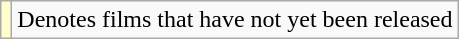<table class="wikitable">
<tr>
<td style="background:#FFFFCC;"></td>
<td>Denotes films that have not yet been released</td>
</tr>
</table>
